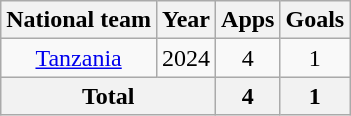<table class="wikitable" style="text-align:center">
<tr>
<th>National team</th>
<th>Year</th>
<th>Apps</th>
<th>Goals</th>
</tr>
<tr>
<td rowspan="1"><a href='#'>Tanzania</a></td>
<td>2024</td>
<td>4</td>
<td>1</td>
</tr>
<tr>
<th colspan="2">Total</th>
<th>4</th>
<th>1</th>
</tr>
</table>
